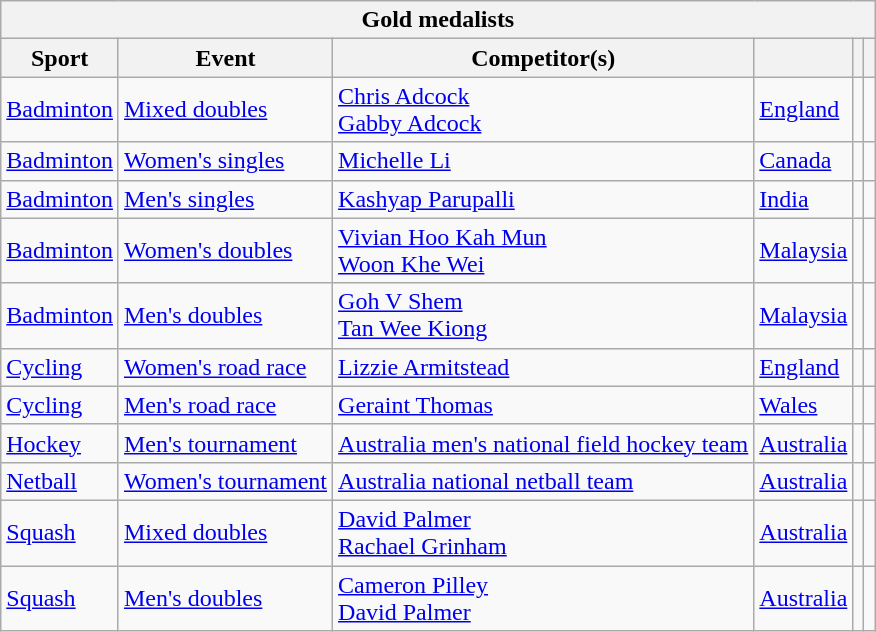<table class="wikitable">
<tr>
<th colspan="6">Gold medalists</th>
</tr>
<tr>
<th>Sport</th>
<th>Event</th>
<th>Competitor(s)</th>
<th></th>
<th></th>
<th></th>
</tr>
<tr>
<td><a href='#'>Badminton</a></td>
<td><a href='#'>Mixed doubles</a></td>
<td><a href='#'>Chris Adcock</a><br><a href='#'>Gabby Adcock</a></td>
<td> <a href='#'>England</a></td>
<td></td>
<td></td>
</tr>
<tr>
<td><a href='#'>Badminton</a></td>
<td><a href='#'>Women's singles</a></td>
<td><a href='#'>Michelle Li</a></td>
<td> <a href='#'>Canada</a></td>
<td></td>
<td></td>
</tr>
<tr>
<td><a href='#'>Badminton</a></td>
<td><a href='#'>Men's singles</a></td>
<td><a href='#'>Kashyap Parupalli</a></td>
<td> <a href='#'>India</a></td>
<td></td>
<td></td>
</tr>
<tr>
<td><a href='#'>Badminton</a></td>
<td><a href='#'>Women's doubles</a></td>
<td><a href='#'>Vivian Hoo Kah Mun</a><br><a href='#'>Woon Khe Wei</a></td>
<td> <a href='#'>Malaysia</a></td>
<td></td>
<td></td>
</tr>
<tr>
<td><a href='#'>Badminton</a></td>
<td><a href='#'>Men's doubles</a></td>
<td><a href='#'>Goh V Shem</a><br><a href='#'>Tan Wee Kiong</a></td>
<td> <a href='#'>Malaysia</a></td>
<td></td>
<td></td>
</tr>
<tr>
<td><a href='#'>Cycling</a></td>
<td><a href='#'>Women's road race</a></td>
<td><a href='#'>Lizzie Armitstead</a></td>
<td> <a href='#'>England</a></td>
<td></td>
<td></td>
</tr>
<tr>
<td><a href='#'>Cycling</a></td>
<td><a href='#'>Men's road race</a></td>
<td><a href='#'>Geraint Thomas</a></td>
<td> <a href='#'>Wales</a></td>
<td></td>
<td></td>
</tr>
<tr>
<td><a href='#'>Hockey</a></td>
<td><a href='#'>Men's tournament</a></td>
<td><a href='#'>Australia men's national field hockey team</a></td>
<td> <a href='#'>Australia</a></td>
<td></td>
<td></td>
</tr>
<tr>
<td><a href='#'>Netball</a></td>
<td><a href='#'>Women's tournament</a></td>
<td><a href='#'>Australia national netball team</a></td>
<td> <a href='#'>Australia</a></td>
<td></td>
<td></td>
</tr>
<tr>
<td><a href='#'>Squash</a></td>
<td><a href='#'>Mixed doubles</a></td>
<td><a href='#'>David Palmer</a><br><a href='#'>Rachael Grinham</a></td>
<td> <a href='#'>Australia</a></td>
<td></td>
<td></td>
</tr>
<tr>
<td><a href='#'>Squash</a></td>
<td><a href='#'>Men's doubles</a></td>
<td><a href='#'>Cameron Pilley</a><br><a href='#'>David Palmer</a></td>
<td> <a href='#'>Australia</a></td>
<td></td>
<td></td>
</tr>
</table>
